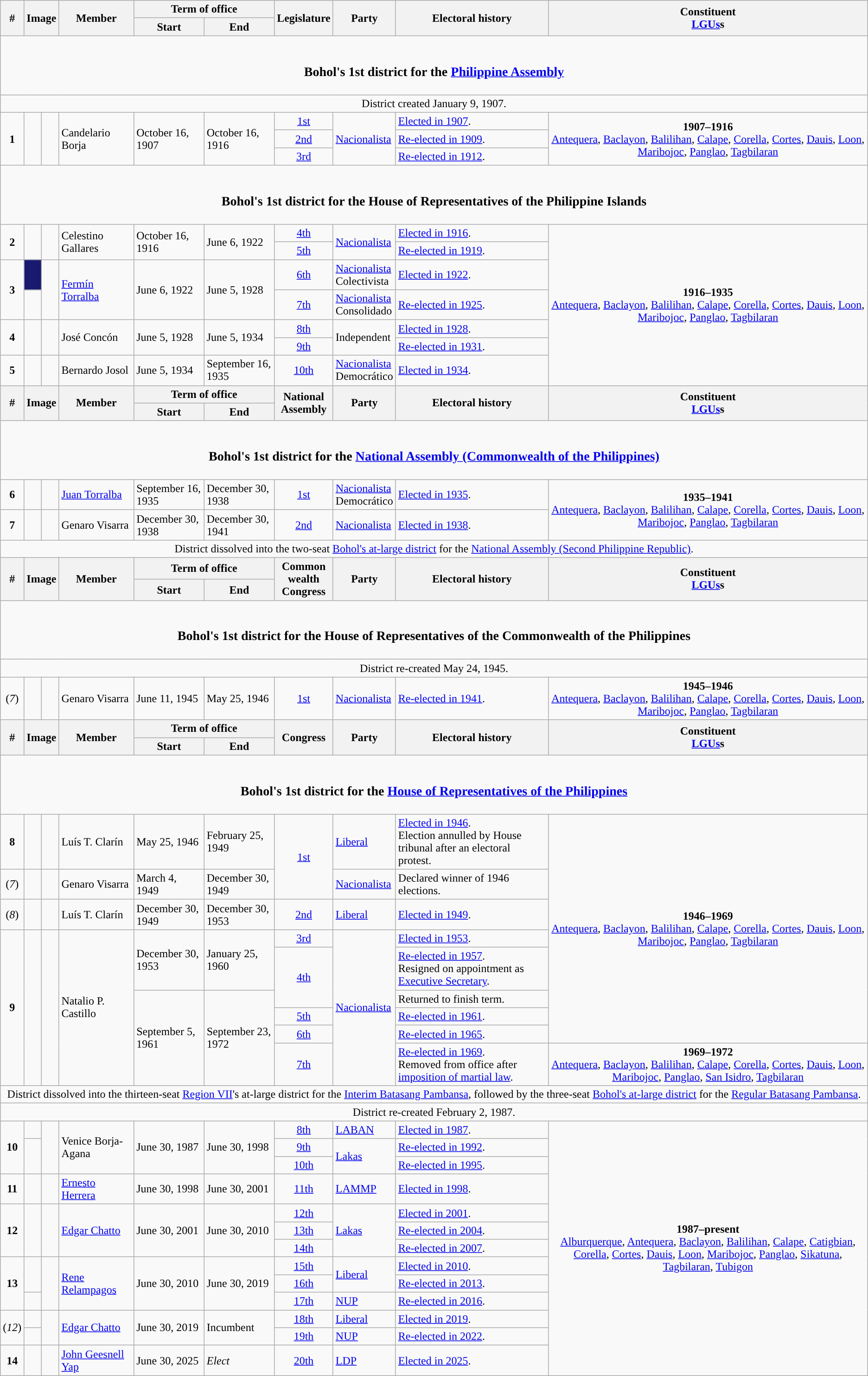<table class=wikitable>
<tr>
<th rowspan="2">#</th>
<th rowspan="2" colspan=2>Image</th>
<th rowspan="2">Member</th>
<th colspan=2>Term of office</th>
<th rowspan="2">Legislature</th>
<th rowspan="2">Party</th>
<th rowspan="2">Electoral history</th>
<th rowspan="2">Constituent<br><a href='#'>LGUs</a>s</th>
</tr>
<tr>
<th>Start</th>
<th>End</th>
</tr>
<tr>
<td colspan="10" style="text-align:center;"><br><h3>Bohol's 1st district for the <a href='#'>Philippine Assembly</a></h3></td>
</tr>
<tr>
<td colspan="10" style="text-align:center;">District created January 9, 1907.</td>
</tr>
<tr>
<td rowspan="3" style="text-align:center;"><strong>1</strong></td>
<td rowspan="3" style="color:inherit;background:"></td>
<td rowspan="3"></td>
<td rowspan="3">Candelario Borja</td>
<td rowspan="3">October 16, 1907</td>
<td rowspan="3">October 16, 1916</td>
<td style="text-align:center;"><a href='#'>1st</a></td>
<td rowspan="3"><a href='#'>Nacionalista</a></td>
<td><a href='#'>Elected in 1907</a>.</td>
<td rowspan="3" style="text-align:center;"><strong>1907–1916</strong><br><a href='#'>Antequera</a>, <a href='#'>Baclayon</a>, <a href='#'>Balilihan</a>, <a href='#'>Calape</a>, <a href='#'>Corella</a>, <a href='#'>Cortes</a>, <a href='#'>Dauis</a>, <a href='#'>Loon</a>, <a href='#'>Maribojoc</a>, <a href='#'>Panglao</a>, <a href='#'>Tagbilaran</a></td>
</tr>
<tr>
<td style="text-align:center;"><a href='#'>2nd</a></td>
<td><a href='#'>Re-elected in 1909</a>.</td>
</tr>
<tr>
<td style="text-align:center;"><a href='#'>3rd</a></td>
<td><a href='#'>Re-elected in 1912</a>.</td>
</tr>
<tr>
<td colspan="10" style="text-align:center;"><br><h3>Bohol's 1st district for the House of Representatives of the Philippine Islands</h3></td>
</tr>
<tr>
<td rowspan="2" style="text-align:center;"><strong>2</strong></td>
<td rowspan="2" style="color:inherit;background:"></td>
<td rowspan="2"></td>
<td rowspan="2">Celestino Gallares</td>
<td rowspan="2">October 16, 1916</td>
<td rowspan="2">June 6, 1922</td>
<td style="text-align:center;"><a href='#'>4th</a></td>
<td rowspan="2"><a href='#'>Nacionalista</a></td>
<td><a href='#'>Elected in 1916</a>.</td>
<td rowspan="7" style="text-align:center;"><strong>1916–1935</strong><br><a href='#'>Antequera</a>, <a href='#'>Baclayon</a>, <a href='#'>Balilihan</a>, <a href='#'>Calape</a>, <a href='#'>Corella</a>, <a href='#'>Cortes</a>, <a href='#'>Dauis</a>, <a href='#'>Loon</a>, <a href='#'>Maribojoc</a>, <a href='#'>Panglao</a>, <a href='#'>Tagbilaran</a></td>
</tr>
<tr>
<td style="text-align:center;"><a href='#'>5th</a></td>
<td><a href='#'>Re-elected in 1919</a>.</td>
</tr>
<tr>
<td rowspan="2" style="text-align:center;"><strong>3</strong></td>
<td style="background-color:#191970"></td>
<td rowspan="2"></td>
<td rowspan="2"><a href='#'>Fermín Torralba</a></td>
<td rowspan="2">June 6, 1922</td>
<td rowspan="2">June 5, 1928</td>
<td style="text-align:center;"><a href='#'>6th</a></td>
<td><a href='#'>Nacionalista</a><br>Colectivista</td>
<td><a href='#'>Elected in 1922</a>.</td>
</tr>
<tr>
<td style="color:inherit;background:"></td>
<td style="text-align:center;"><a href='#'>7th</a></td>
<td><a href='#'>Nacionalista</a><br>Consolidado</td>
<td><a href='#'>Re-elected in 1925</a>.</td>
</tr>
<tr>
<td rowspan="2" style="text-align:center;"><strong>4</strong></td>
<td rowspan="2" style="color:inherit;background:"></td>
<td rowspan="2"></td>
<td rowspan="2">José Concón</td>
<td rowspan="2">June 5, 1928</td>
<td rowspan="2">June 5, 1934</td>
<td style="text-align:center;"><a href='#'>8th</a></td>
<td rowspan="2">Independent</td>
<td><a href='#'>Elected in 1928</a>.</td>
</tr>
<tr>
<td style="text-align:center;"><a href='#'>9th</a></td>
<td><a href='#'>Re-elected in 1931</a>.</td>
</tr>
<tr>
<td style="text-align:center;"><strong>5</strong></td>
<td style="color:inherit;background:"></td>
<td></td>
<td>Bernardo Josol</td>
<td>June 5, 1934</td>
<td>September 16, 1935</td>
<td style="text-align:center;"><a href='#'>10th</a></td>
<td><a href='#'>Nacionalista</a><br>Democrático</td>
<td><a href='#'>Elected in 1934</a>.</td>
</tr>
<tr>
<th rowspan="2">#</th>
<th rowspan="2" colspan=2>Image</th>
<th rowspan="2">Member</th>
<th colspan=2>Term of office</th>
<th rowspan="2">National<br>Assembly</th>
<th rowspan="2">Party</th>
<th rowspan="2">Electoral history</th>
<th rowspan="2">Constituent<br><a href='#'>LGUs</a>s</th>
</tr>
<tr>
<th>Start</th>
<th>End</th>
</tr>
<tr>
<td colspan="10" style="text-align:center;"><br><h3>Bohol's 1st district for the <a href='#'>National Assembly (Commonwealth of the Philippines)</a></h3></td>
</tr>
<tr>
<td style="text-align:center;"><strong>6</strong></td>
<td style="color:inherit;background:"></td>
<td></td>
<td><a href='#'>Juan Torralba</a></td>
<td>September 16, 1935</td>
<td>December 30, 1938</td>
<td style="text-align:center;"><a href='#'>1st</a></td>
<td><a href='#'>Nacionalista</a><br>Democrático</td>
<td><a href='#'>Elected in 1935</a>.</td>
<td rowspan="2" style="text-align:center;"><strong>1935–1941</strong><br><a href='#'>Antequera</a>, <a href='#'>Baclayon</a>, <a href='#'>Balilihan</a>, <a href='#'>Calape</a>, <a href='#'>Corella</a>, <a href='#'>Cortes</a>, <a href='#'>Dauis</a>, <a href='#'>Loon</a>, <a href='#'>Maribojoc</a>, <a href='#'>Panglao</a>, <a href='#'>Tagbilaran</a></td>
</tr>
<tr>
<td style="text-align:center;"><strong>7</strong></td>
<td style="color:inherit;background:"></td>
<td></td>
<td>Genaro Visarra</td>
<td>December 30, 1938</td>
<td>December 30, 1941</td>
<td style="text-align:center;"><a href='#'>2nd</a></td>
<td><a href='#'>Nacionalista</a></td>
<td><a href='#'>Elected in 1938</a>.</td>
</tr>
<tr>
<td colspan="10" style="text-align:center;">District dissolved into the two-seat <a href='#'>Bohol's at-large district</a> for the <a href='#'>National Assembly (Second Philippine Republic)</a>.</td>
</tr>
<tr>
<th rowspan="2">#</th>
<th rowspan="2" colspan=2>Image</th>
<th rowspan="2">Member</th>
<th colspan=2>Term of office</th>
<th rowspan="2">Common<br>wealth<br>Congress</th>
<th rowspan="2">Party</th>
<th rowspan="2">Electoral history</th>
<th rowspan="2">Constituent<br><a href='#'>LGUs</a>s</th>
</tr>
<tr>
<th>Start</th>
<th>End</th>
</tr>
<tr>
<td colspan="10" style="text-align:center;"><br><h3>Bohol's 1st district for the House of Representatives of the Commonwealth of the Philippines</h3></td>
</tr>
<tr>
<td colspan="10" style="text-align:center;">District re-created May 24, 1945.</td>
</tr>
<tr>
<td style="text-align:center;">(<em>7</em>)</td>
<td style="color:inherit;background:"></td>
<td></td>
<td>Genaro Visarra</td>
<td>June 11, 1945</td>
<td>May 25, 1946</td>
<td style="text-align:center;"><a href='#'>1st</a></td>
<td><a href='#'>Nacionalista</a></td>
<td><a href='#'>Re-elected in 1941</a>.</td>
<td style="text-align:center;"><strong>1945–1946</strong><br><a href='#'>Antequera</a>, <a href='#'>Baclayon</a>, <a href='#'>Balilihan</a>, <a href='#'>Calape</a>, <a href='#'>Corella</a>, <a href='#'>Cortes</a>, <a href='#'>Dauis</a>, <a href='#'>Loon</a>, <a href='#'>Maribojoc</a>, <a href='#'>Panglao</a>, <a href='#'>Tagbilaran</a></td>
</tr>
<tr>
<th rowspan="2">#</th>
<th rowspan="2" colspan=2>Image</th>
<th rowspan="2">Member</th>
<th colspan=2>Term of office</th>
<th rowspan="2">Congress</th>
<th rowspan="2">Party</th>
<th rowspan="2">Electoral history</th>
<th rowspan="2">Constituent<br><a href='#'>LGUs</a>s</th>
</tr>
<tr>
<th>Start</th>
<th>End</th>
</tr>
<tr>
<td colspan="10" style="text-align:center;"><br><h3>Bohol's 1st district for the <a href='#'>House of Representatives of the Philippines</a></h3></td>
</tr>
<tr>
<td style="text-align:center;"><strong>8</strong></td>
<td style="color:inherit;background:"></td>
<td></td>
<td>Luís T. Clarín</td>
<td>May 25, 1946</td>
<td>February 25, 1949</td>
<td rowspan="2" style="text-align:center;"><a href='#'>1st</a></td>
<td><a href='#'>Liberal</a></td>
<td><a href='#'>Elected in 1946</a>.<br>Election annulled by House tribunal after an electoral protest.</td>
<td rowspan="8" style="text-align:center;"><strong>1946–1969</strong><br><a href='#'>Antequera</a>, <a href='#'>Baclayon</a>, <a href='#'>Balilihan</a>, <a href='#'>Calape</a>, <a href='#'>Corella</a>, <a href='#'>Cortes</a>, <a href='#'>Dauis</a>, <a href='#'>Loon</a>, <a href='#'>Maribojoc</a>, <a href='#'>Panglao</a>, <a href='#'>Tagbilaran</a></td>
</tr>
<tr>
<td style="text-align:center;">(<em>7</em>)</td>
<td style="color:inherit;background:"></td>
<td></td>
<td>Genaro Visarra</td>
<td>March 4, 1949</td>
<td>December 30, 1949</td>
<td><a href='#'>Nacionalista</a></td>
<td>Declared winner of 1946 elections.</td>
</tr>
<tr>
<td style="text-align:center;">(<em>8</em>)</td>
<td style="color:inherit;background:"></td>
<td></td>
<td>Luís T. Clarín</td>
<td>December 30, 1949</td>
<td>December 30, 1953</td>
<td style="text-align:center;"><a href='#'>2nd</a></td>
<td><a href='#'>Liberal</a></td>
<td><a href='#'>Elected in 1949</a>.</td>
</tr>
<tr>
<td rowspan="6" style="text-align:center;"><strong>9</strong></td>
<td rowspan="6" style="color:inherit;background:"></td>
<td rowspan="6"></td>
<td rowspan="6">Natalio P. Castillo</td>
<td rowspan="2">December 30, 1953</td>
<td rowspan="2">January 25, 1960</td>
<td style="text-align:center;"><a href='#'>3rd</a></td>
<td rowspan="6"><a href='#'>Nacionalista</a></td>
<td><a href='#'>Elected in 1953</a>.</td>
</tr>
<tr>
<td rowspan="2" style="text-align:center;"><a href='#'>4th</a></td>
<td><a href='#'>Re-elected in 1957</a>.<br>Resigned on appointment as <a href='#'>Executive Secretary</a>.</td>
</tr>
<tr>
<td rowspan="4">September 5, 1961</td>
<td rowspan="4">September 23, 1972</td>
<td>Returned to finish term.</td>
</tr>
<tr>
<td style="text-align:center;"><a href='#'>5th</a></td>
<td><a href='#'>Re-elected in 1961</a>.</td>
</tr>
<tr>
<td style="text-align:center;"><a href='#'>6th</a></td>
<td><a href='#'>Re-elected in 1965</a>.</td>
</tr>
<tr>
<td style="text-align:center;"><a href='#'>7th</a></td>
<td><a href='#'>Re-elected in 1969</a>.<br>Removed from office after <a href='#'>imposition of martial law</a>.</td>
<td style="text-align:center;"><strong>1969–1972</strong><br><a href='#'>Antequera</a>, <a href='#'>Baclayon</a>, <a href='#'>Balilihan</a>, <a href='#'>Calape</a>, <a href='#'>Corella</a>, <a href='#'>Cortes</a>, <a href='#'>Dauis</a>, <a href='#'>Loon</a>, <a href='#'>Maribojoc</a>, <a href='#'>Panglao</a>, <a href='#'>San Isidro</a>, <a href='#'>Tagbilaran</a></td>
</tr>
<tr>
<td colspan="10" style="text-align:center;">District dissolved into the thirteen-seat <a href='#'>Region VII</a>'s at-large district for the <a href='#'>Interim Batasang Pambansa</a>, followed by the three-seat <a href='#'>Bohol's at-large district</a> for the <a href='#'>Regular Batasang Pambansa</a>.</td>
</tr>
<tr>
<td colspan="10" style="text-align:center;">District re-created February 2, 1987.</td>
</tr>
<tr>
<td rowspan="3" style="text-align:center;"><strong>10</strong></td>
<td style="color:inherit;background:"></td>
<td rowspan="3"></td>
<td rowspan="3">Venice Borja-Agana</td>
<td rowspan="3">June 30, 1987</td>
<td rowspan="3">June 30, 1998</td>
<td style="text-align:center;"><a href='#'>8th</a></td>
<td><a href='#'>LABAN</a></td>
<td><a href='#'>Elected in 1987</a>.</td>
<td rowspan="13" style="text-align:center;"><strong>1987–present</strong><br><a href='#'>Alburquerque</a>, <a href='#'>Antequera</a>, <a href='#'>Baclayon</a>, <a href='#'>Balilihan</a>, <a href='#'>Calape</a>, <a href='#'>Catigbian</a>, <a href='#'>Corella</a>, <a href='#'>Cortes</a>, <a href='#'>Dauis</a>, <a href='#'>Loon</a>, <a href='#'>Maribojoc</a>, <a href='#'>Panglao</a>, <a href='#'>Sikatuna</a>, <a href='#'>Tagbilaran</a>, <a href='#'>Tubigon</a></td>
</tr>
<tr>
<td rowspan="2" style="color:inherit;background:"></td>
<td style="text-align:center;"><a href='#'>9th</a></td>
<td rowspan="2"><a href='#'>Lakas</a></td>
<td><a href='#'>Re-elected in 1992</a>.</td>
</tr>
<tr>
<td style="text-align:center;"><a href='#'>10th</a></td>
<td><a href='#'>Re-elected in 1995</a>.</td>
</tr>
<tr>
<td style="text-align:center;"><strong>11</strong></td>
<td style="color:inherit;background:"></td>
<td></td>
<td><a href='#'>Ernesto Herrera</a></td>
<td>June 30, 1998</td>
<td>June 30, 2001</td>
<td style="text-align:center;"><a href='#'>11th</a></td>
<td><a href='#'>LAMMP</a></td>
<td><a href='#'>Elected in 1998</a>.</td>
</tr>
<tr>
<td rowspan="3" style="text-align:center;"><strong>12</strong></td>
<td rowspan="3" style="color:inherit;background:"></td>
<td rowspan="3"></td>
<td rowspan="3"><a href='#'>Edgar Chatto</a></td>
<td rowspan="3">June 30, 2001</td>
<td rowspan="3">June 30, 2010</td>
<td style="text-align:center;"><a href='#'>12th</a></td>
<td rowspan="3"><a href='#'>Lakas</a></td>
<td><a href='#'>Elected in 2001</a>.</td>
</tr>
<tr>
<td style="text-align:center;"><a href='#'>13th</a></td>
<td><a href='#'>Re-elected in 2004</a>.</td>
</tr>
<tr>
<td style="text-align:center;"><a href='#'>14th</a></td>
<td><a href='#'>Re-elected in 2007</a>.</td>
</tr>
<tr>
<td rowspan="3" style="text-align:center;"><strong>13</strong></td>
<td rowspan="2" style="color:inherit;background:"></td>
<td rowspan="3"></td>
<td rowspan="3"><a href='#'>Rene Relampagos</a></td>
<td rowspan="3">June 30, 2010</td>
<td rowspan="3">June 30, 2019</td>
<td style="text-align:center;"><a href='#'>15th</a></td>
<td rowspan="2"><a href='#'>Liberal</a></td>
<td><a href='#'>Elected in 2010</a>.</td>
</tr>
<tr>
<td style="text-align:center;"><a href='#'>16th</a></td>
<td><a href='#'>Re-elected in 2013</a>.</td>
</tr>
<tr>
<td style="color:inherit;background:"></td>
<td style="text-align:center;"><a href='#'>17th</a></td>
<td><a href='#'>NUP</a></td>
<td><a href='#'>Re-elected in 2016</a>.</td>
</tr>
<tr>
<td rowspan="2" style="text-align:center;">(<em>12</em>)</td>
<td style="color:inherit;background:"></td>
<td rowspan="2"></td>
<td rowspan="2"><a href='#'>Edgar Chatto</a></td>
<td rowspan="2">June 30, 2019</td>
<td rowspan="2">Incumbent</td>
<td style="text-align:center;"><a href='#'>18th</a></td>
<td><a href='#'>Liberal</a></td>
<td><a href='#'>Elected in 2019</a>.</td>
</tr>
<tr>
<td style=background:></td>
<td style="text-align:center;"><a href='#'>19th</a></td>
<td><a href='#'>NUP</a></td>
<td><a href='#'>Re-elected in 2022</a>.</td>
</tr>
<tr>
<td style="text-align:center;"><strong>14</strong></td>
<td style="color:inherit;background:"></td>
<td></td>
<td><a href='#'>John Geesnell Yap</a></td>
<td>June 30, 2025</td>
<td><em>Elect</em></td>
<td style="text-align:center;"><a href='#'>20th</a></td>
<td><a href='#'>LDP</a></td>
<td><a href='#'>Elected in 2025</a>.</td>
</tr>
</table>
